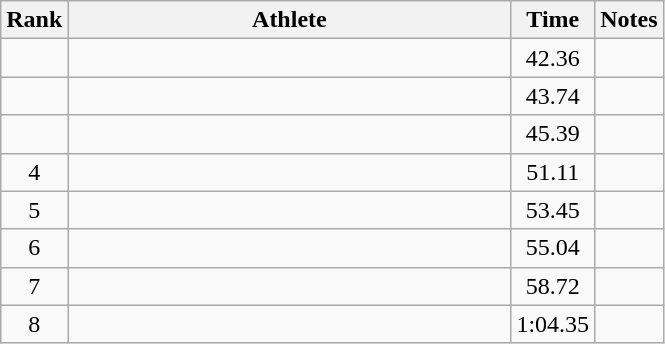<table class="wikitable" style="text-align:center">
<tr>
<th>Rank</th>
<th Style="width:18em">Athlete</th>
<th>Time</th>
<th>Notes</th>
</tr>
<tr>
<td></td>
<td style="text-align:left"></td>
<td>42.36</td>
<td></td>
</tr>
<tr>
<td></td>
<td style="text-align:left"></td>
<td>43.74</td>
<td></td>
</tr>
<tr>
<td></td>
<td style="text-align:left"></td>
<td>45.39</td>
<td></td>
</tr>
<tr>
<td>4</td>
<td style="text-align:left"></td>
<td>51.11</td>
<td></td>
</tr>
<tr>
<td>5</td>
<td style="text-align:left"></td>
<td>53.45</td>
<td></td>
</tr>
<tr>
<td>6</td>
<td style="text-align:left"></td>
<td>55.04</td>
<td></td>
</tr>
<tr>
<td>7</td>
<td style="text-align:left"></td>
<td>58.72</td>
<td></td>
</tr>
<tr>
<td>8</td>
<td style="text-align:left"></td>
<td>1:04.35</td>
<td></td>
</tr>
</table>
